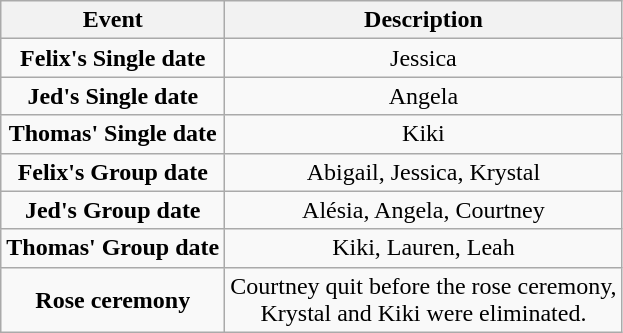<table class="wikitable sortable" style="text-align:center;">
<tr>
<th>Event</th>
<th>Description</th>
</tr>
<tr>
<td><strong>Felix's Single date</strong></td>
<td>Jessica</td>
</tr>
<tr>
<td><strong>Jed's Single date</strong></td>
<td>Angela</td>
</tr>
<tr>
<td><strong>Thomas' Single date</strong></td>
<td>Kiki</td>
</tr>
<tr>
<td><strong>Felix's Group date</strong></td>
<td>Abigail, Jessica, Krystal</td>
</tr>
<tr>
<td><strong>Jed's Group date</strong></td>
<td>Alésia, Angela, Courtney</td>
</tr>
<tr>
<td><strong>Thomas' Group date</strong></td>
<td>Kiki, Lauren, Leah</td>
</tr>
<tr>
<td><strong>Rose ceremony</strong></td>
<td>Courtney quit before the rose ceremony,<br>Krystal and Kiki were eliminated.</td>
</tr>
</table>
